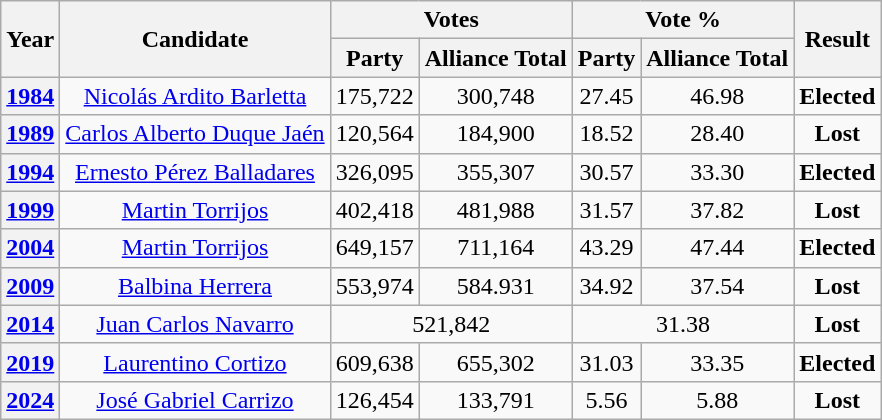<table class="wikitable" style="text-align: center;">
<tr>
<th rowspan="2">Year</th>
<th rowspan="2">Candidate</th>
<th colspan="2">Votes</th>
<th colspan="2">Vote %</th>
<th rowspan="2">Result</th>
</tr>
<tr>
<th>Party</th>
<th>Alliance Total</th>
<th>Party</th>
<th>Alliance Total</th>
</tr>
<tr>
<th><a href='#'>1984</a></th>
<td><a href='#'>Nicolás Ardito Barletta</a></td>
<td>175,722</td>
<td>300,748</td>
<td>27.45</td>
<td>46.98</td>
<td> <strong>Elected</strong></td>
</tr>
<tr>
<th><a href='#'>1989</a></th>
<td><a href='#'>Carlos Alberto Duque Jaén</a></td>
<td>120,564</td>
<td>184,900</td>
<td>18.52</td>
<td>28.40</td>
<td> <strong>Lost</strong></td>
</tr>
<tr>
<th><a href='#'>1994</a></th>
<td><a href='#'>Ernesto Pérez Balladares</a></td>
<td>326,095</td>
<td>355,307</td>
<td>30.57</td>
<td>33.30</td>
<td> <strong>Elected</strong></td>
</tr>
<tr>
<th><a href='#'>1999</a></th>
<td><a href='#'>Martin Torrijos</a></td>
<td>402,418</td>
<td>481,988</td>
<td>31.57</td>
<td>37.82</td>
<td> <strong>Lost</strong></td>
</tr>
<tr>
<th><a href='#'>2004</a></th>
<td><a href='#'>Martin Torrijos</a></td>
<td>649,157</td>
<td>711,164</td>
<td>43.29</td>
<td>47.44</td>
<td> <strong>Elected</strong></td>
</tr>
<tr>
<th><a href='#'>2009</a></th>
<td><a href='#'>Balbina Herrera</a></td>
<td>553,974</td>
<td>584.931</td>
<td>34.92</td>
<td>37.54</td>
<td> <strong>Lost</strong></td>
</tr>
<tr>
<th><a href='#'>2014</a></th>
<td><a href='#'>Juan Carlos Navarro</a></td>
<td colspan="2">521,842</td>
<td colspan="2">31.38</td>
<td> <strong>Lost</strong></td>
</tr>
<tr>
<th><a href='#'>2019</a></th>
<td><a href='#'>Laurentino Cortizo</a></td>
<td>609,638</td>
<td>655,302</td>
<td>31.03</td>
<td>33.35</td>
<td> <strong>Elected</strong></td>
</tr>
<tr>
<th><a href='#'>2024</a></th>
<td><a href='#'>José Gabriel Carrizo</a></td>
<td>126,454</td>
<td>133,791</td>
<td>5.56</td>
<td>5.88</td>
<td> <strong>Lost</strong></td>
</tr>
</table>
